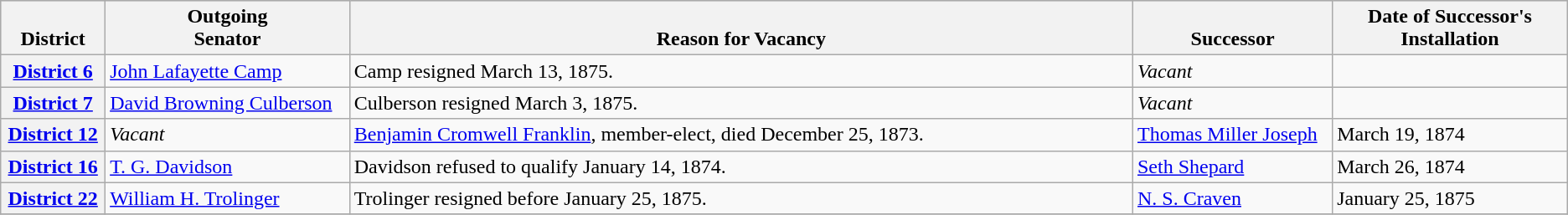<table class="wikitable">
<tr bgcolor="#cccccc" align="center" valign="bottom">
<th>District</th>
<th>Outgoing<br>Senator</th>
<th width="50%">Reason for Vacancy</th>
<th>Successor</th>
<th width="15%">Date of Successor's Installation</th>
</tr>
<tr>
<th><a href='#'>District 6</a></th>
<td><a href='#'>John Lafayette Camp</a></td>
<td>Camp resigned March 13, 1875.</td>
<td><em>Vacant</em></td>
<td></td>
</tr>
<tr>
<th><a href='#'>District 7</a></th>
<td><a href='#'>David Browning Culberson</a></td>
<td>Culberson resigned March 3, 1875.</td>
<td><em>Vacant</em></td>
<td></td>
</tr>
<tr>
<th><a href='#'>District 12</a></th>
<td><em>Vacant</em></td>
<td><a href='#'>Benjamin Cromwell Franklin</a>, member-elect, died December 25, 1873.</td>
<td><a href='#'>Thomas Miller Joseph</a></td>
<td>March 19, 1874</td>
</tr>
<tr>
<th><a href='#'>District 16</a></th>
<td><a href='#'>T. G. Davidson</a></td>
<td>Davidson refused to qualify January 14, 1874.</td>
<td><a href='#'>Seth Shepard</a></td>
<td>March 26, 1874</td>
</tr>
<tr>
<th><a href='#'>District 22</a></th>
<td><a href='#'>William H. Trolinger</a></td>
<td>Trolinger resigned before January 25, 1875.</td>
<td><a href='#'>N. S. Craven</a></td>
<td>January 25, 1875</td>
</tr>
<tr>
</tr>
</table>
